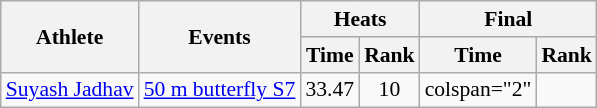<table class=wikitable style="font-size:90%">
<tr>
<th rowspan="2">Athlete</th>
<th rowspan="2">Events</th>
<th colspan="2">Heats</th>
<th colspan="2">Final</th>
</tr>
<tr>
<th>Time</th>
<th>Rank</th>
<th>Time</th>
<th>Rank</th>
</tr>
<tr align=center>
<td align=left><a href='#'>Suyash Jadhav</a></td>
<td align=left><a href='#'>50 m butterfly S7</a></td>
<td>33.47</td>
<td>10</td>
<td>colspan="2" </td>
</tr>
</table>
